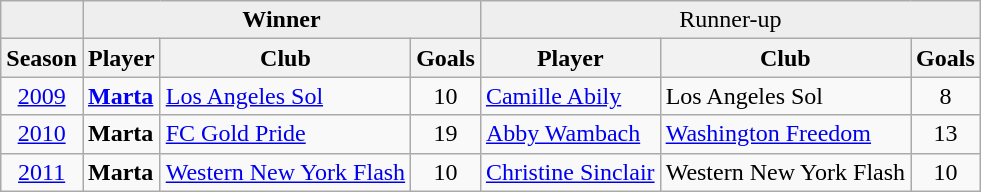<table class='wikitable'>
<tr>
<td bgcolor=eeeeee></td>
<td bgcolor=eeeeee colspan=3 align=center><strong>Winner</strong></td>
<td bgcolor=eeeeee colspan=3 align=center>Runner-up</td>
</tr>
<tr>
<th>Season</th>
<th>Player</th>
<th>Club</th>
<th>Goals</th>
<th>Player</th>
<th>Club</th>
<th>Goals</th>
</tr>
<tr>
<td align=center><a href='#'>2009</a></td>
<td> <strong><a href='#'>Marta</a></strong></td>
<td><a href='#'>Los Angeles Sol</a></td>
<td align=center>10</td>
<td> <a href='#'>Camille Abily</a></td>
<td>Los Angeles Sol</td>
<td align=center>8</td>
</tr>
<tr>
<td align=center><a href='#'>2010</a></td>
<td> <strong>Marta</strong></td>
<td><a href='#'>FC Gold Pride</a></td>
<td align=center>19</td>
<td> <a href='#'>Abby Wambach</a></td>
<td><a href='#'>Washington Freedom</a></td>
<td align=center>13</td>
</tr>
<tr>
<td align=center><a href='#'>2011</a></td>
<td> <strong>Marta</strong></td>
<td><a href='#'>Western New York Flash</a></td>
<td align=center>10</td>
<td> <a href='#'>Christine Sinclair</a></td>
<td>Western New York Flash</td>
<td align=center>10</td>
</tr>
</table>
